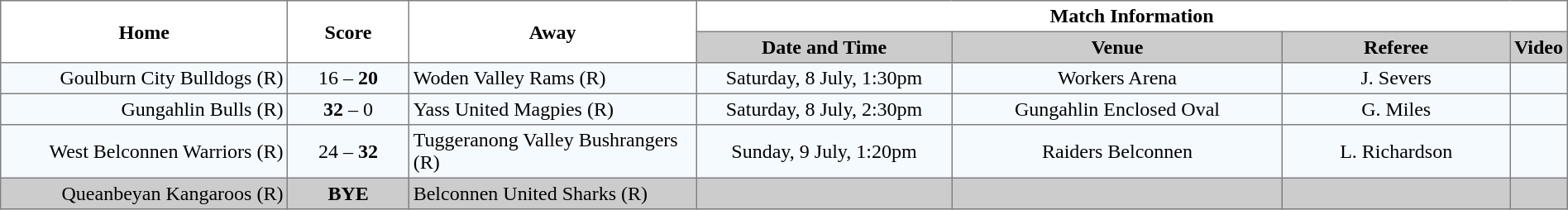<table border="1" cellpadding="3" cellspacing="0" width="100%" style="border-collapse:collapse;  text-align:center;">
<tr>
<th rowspan="2" width="19%">Home</th>
<th rowspan="2" width="8%">Score</th>
<th rowspan="2" width="19%">Away</th>
<th colspan="4">Match Information</th>
</tr>
<tr style="background:#CCCCCC">
<th width="17%">Date and Time</th>
<th width="22%">Venue</th>
<th width="50%">Referee</th>
<th>Video</th>
</tr>
<tr style="text-align:center; background:#f5faff;">
<td align="right">Goulburn City Bulldogs (R) </td>
<td>16 – <strong>20</strong></td>
<td align="left"> Woden Valley Rams (R)</td>
<td>Saturday, 8 July, 1:30pm</td>
<td>Workers Arena</td>
<td>J. Severs</td>
<td></td>
</tr>
<tr style="text-align:center; background:#f5faff;">
<td align="right">Gungahlin Bulls (R) </td>
<td><strong>32</strong> – 0</td>
<td align="left"> Yass United Magpies (R)</td>
<td>Saturday, 8 July, 2:30pm</td>
<td>Gungahlin Enclosed Oval</td>
<td>G. Miles</td>
<td></td>
</tr>
<tr style="text-align:center; background:#f5faff;">
<td align="right">West Belconnen Warriors (R) </td>
<td>24 – <strong>32</strong></td>
<td align="left"> Tuggeranong Valley Bushrangers (R)</td>
<td>Sunday, 9 July, 1:20pm</td>
<td>Raiders Belconnen</td>
<td>L. Richardson</td>
<td></td>
</tr>
<tr style="text-align:center; background:#CCCCCC;">
<td align="right">Queanbeyan Kangaroos (R) </td>
<td><strong>BYE</strong></td>
<td align="left"> Belconnen United Sharks (R)</td>
<td></td>
<td></td>
<td></td>
<td></td>
</tr>
</table>
